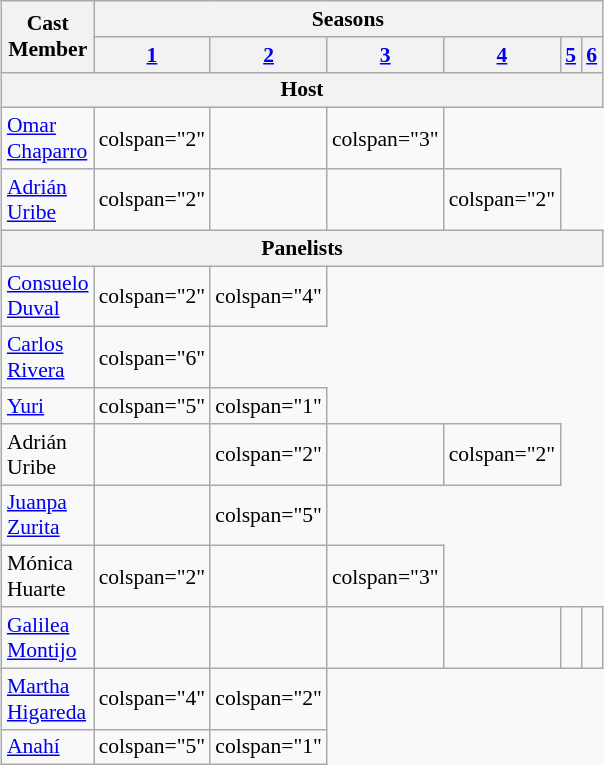<table class="wikitable mw-collapsible mw-collapsed" style="margin-left: auto; margin-right: auto; border: none; font-size:90%; width:30%;">
<tr>
<th rowspan="2">Cast Member</th>
<th colspan="6">Seasons</th>
</tr>
<tr>
<th width="50"><a href='#'>1</a></th>
<th width="50"><a href='#'>2</a></th>
<th width="50"><a href='#'>3</a></th>
<th width="50"><a href='#'>4</a></th>
<th width="50"><a href='#'>5</a></th>
<th width="50"><a href='#'>6</a></th>
</tr>
<tr>
<th colspan="7">Host</th>
</tr>
<tr>
<td><a href='#'>Omar Chaparro</a></td>
<td>colspan="2" </td>
<td></td>
<td>colspan="3" </td>
</tr>
<tr>
<td><a href='#'>Adrián Uribe</a></td>
<td>colspan="2" </td>
<td></td>
<td></td>
<td>colspan="2" </td>
</tr>
<tr>
<th colspan="7">Panelists</th>
</tr>
<tr>
<td><a href='#'>Consuelo Duval</a></td>
<td>colspan="2" </td>
<td>colspan="4" </td>
</tr>
<tr>
<td><a href='#'>Carlos Rivera</a></td>
<td>colspan="6" </td>
</tr>
<tr>
<td><a href='#'>Yuri</a></td>
<td>colspan="5" </td>
<td>colspan="1" </td>
</tr>
<tr>
<td>Adrián Uribe</td>
<td></td>
<td>colspan="2" </td>
<td></td>
<td>colspan="2" </td>
</tr>
<tr>
<td><a href='#'>Juanpa Zurita</a></td>
<td></td>
<td>colspan="5" </td>
</tr>
<tr>
<td>Mónica Huarte</td>
<td>colspan="2" </td>
<td></td>
<td>colspan="3" </td>
</tr>
<tr>
<td><a href='#'>Galilea Montijo</a></td>
<td></td>
<td></td>
<td></td>
<td></td>
<td></td>
<td></td>
</tr>
<tr>
<td><a href='#'>Martha Higareda</a></td>
<td>colspan="4" </td>
<td>colspan="2" </td>
</tr>
<tr>
<td><a href='#'>Anahí</a></td>
<td>colspan="5" </td>
<td>colspan="1" </td>
</tr>
</table>
